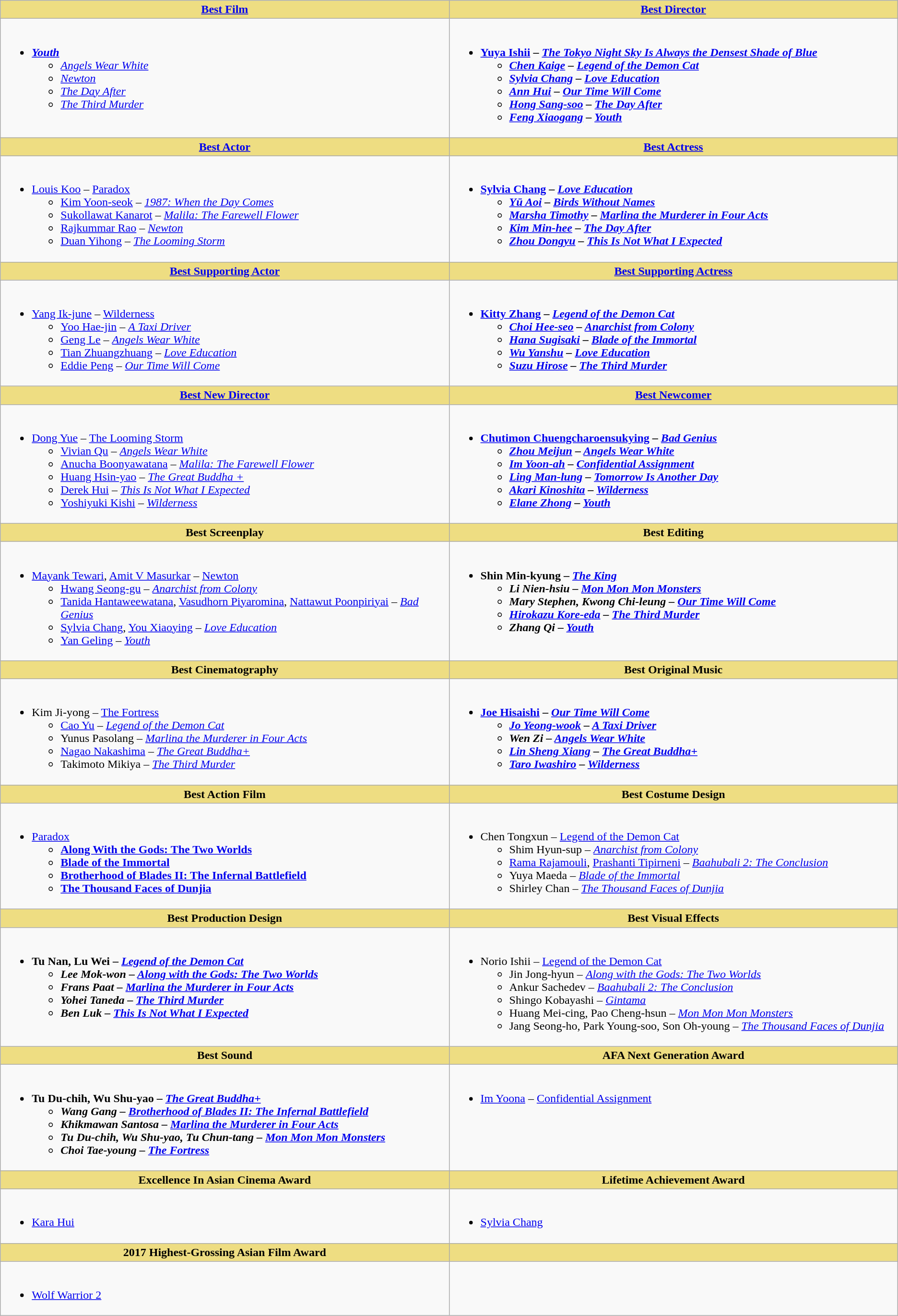<table class="wikitable" align="center" |>
<tr>
<th style="background:#EEDD82;" ! align="center" width="32%"><a href='#'>Best Film</a></th>
<th style="background:#EEDD82;" ! align="center" width="32%"><a href='#'>Best Director</a></th>
</tr>
<tr>
<td valign="top"><br><ul><li><strong><em><a href='#'>Youth</a></em></strong> <ul><li><em><a href='#'>Angels Wear White</a></em> </li><li><em><a href='#'>Newton</a></em> </li><li><em><a href='#'>The Day After</a></em> </li><li><em><a href='#'>The Third Murder</a></em> </li></ul></li></ul></td>
<td valign="top"><br><ul><li><strong><a href='#'>Yuya Ishii</a> – <em><a href='#'>The Tokyo Night Sky Is Always the Densest Shade of Blue</a><strong><em> <ul><li><a href='#'>Chen Kaige</a> – </em><a href='#'>Legend of the Demon Cat</a><em> </li><li><a href='#'>Sylvia Chang</a> – </em><a href='#'>Love Education</a><em> </li><li><a href='#'>Ann Hui</a> – </em><a href='#'>Our Time Will Come</a><em> </li><li><a href='#'>Hong Sang-soo</a> – </em><a href='#'>The Day After</a><em> </li><li><a href='#'>Feng Xiaogang</a> – </em><a href='#'>Youth</a><em> </li></ul></li></ul></td>
</tr>
<tr>
<th style="background:#EEDD82;" ! align="center" width="32%"><a href='#'>Best Actor</a></th>
<th style="background:#EEDD82;" ! align="center" width="32%"><a href='#'>Best Actress</a></th>
</tr>
<tr>
<td valign="top"><br><ul><li></strong><a href='#'>Louis Koo</a> – </em><a href='#'>Paradox</a></em></strong> <ul><li><a href='#'>Kim Yoon-seok</a> – <em><a href='#'>1987: When the Day Comes</a></em> </li><li><a href='#'>Sukollawat Kanarot</a> – <em><a href='#'>Malila: The Farewell Flower</a></em> </li><li><a href='#'>Rajkummar Rao</a> – <em><a href='#'>Newton</a></em> </li><li><a href='#'>Duan Yihong</a> – <em><a href='#'>The Looming Storm</a></em> </li></ul></li></ul></td>
<td valign="top"><br><ul><li><strong><a href='#'>Sylvia Chang</a> – <em><a href='#'>Love Education</a><strong><em> <ul><li><a href='#'>Yū Aoi</a> – </em><a href='#'>Birds Without Names</a><em> </li><li><a href='#'>Marsha Timothy</a> – </em><a href='#'>Marlina the Murderer in Four Acts</a><em> </li><li><a href='#'>Kim Min-hee</a> – </em><a href='#'>The Day After</a><em> </li><li><a href='#'>Zhou Dongyu</a> – </em><a href='#'>This Is Not What I Expected</a><em> </li></ul></li></ul></td>
</tr>
<tr>
<th style="background:#EEDD82;" ! align="center" width="40%"><a href='#'>Best Supporting Actor</a></th>
<th style="background:#EEDD82;" ! align="center" width="40%"><a href='#'>Best Supporting Actress</a></th>
</tr>
<tr>
<td valign="top"><br><ul><li></strong><a href='#'>Yang Ik-june</a> – </em><a href='#'>Wilderness</a></em></strong> <ul><li><a href='#'>Yoo Hae-jin</a> – <em><a href='#'>A Taxi Driver</a></em> </li><li><a href='#'>Geng Le</a> – <em><a href='#'>Angels Wear White</a></em> </li><li><a href='#'>Tian Zhuangzhuang</a> – <em><a href='#'>Love Education</a></em> </li><li><a href='#'>Eddie Peng</a> – <em><a href='#'>Our Time Will Come</a></em> </li></ul></li></ul></td>
<td valign="top"><br><ul><li><strong><a href='#'>Kitty Zhang</a> – <em><a href='#'>Legend of the Demon Cat</a><strong><em> <ul><li><a href='#'>Choi Hee-seo</a> – </em><a href='#'>Anarchist from Colony</a><em> </li><li><a href='#'>Hana Sugisaki</a> – </em><a href='#'>Blade of the Immortal</a><em> </li><li><a href='#'>Wu Yanshu</a> – </em><a href='#'>Love Education</a><em> </li><li><a href='#'>Suzu Hirose</a> – </em><a href='#'>The Third Murder</a><em> </li></ul></li></ul></td>
</tr>
<tr>
<th style="background:#EEDD82;" ! align="center" width="40%"><a href='#'>Best New Director</a></th>
<th style="background:#EEDD82;" ! align="center" width="40%"><a href='#'>Best Newcomer</a></th>
</tr>
<tr>
<td valign="top"><br><ul><li></strong><a href='#'>Dong Yue</a> – </em><a href='#'>The Looming Storm</a></em></strong> <ul><li><a href='#'>Vivian Qu</a> – <em><a href='#'>Angels Wear White</a></em> </li><li><a href='#'>Anucha Boonyawatana</a> – <em><a href='#'>Malila: The Farewell Flower</a></em> </li><li><a href='#'>Huang Hsin-yao</a> – <em><a href='#'>The Great Buddha +</a></em> </li><li><a href='#'>Derek Hui</a> – <em><a href='#'>This Is Not What I Expected</a></em> </li><li><a href='#'>Yoshiyuki Kishi</a> – <em><a href='#'>Wilderness</a></em> </li></ul></li></ul></td>
<td valign="top"><br><ul><li><strong><a href='#'>Chutimon Chuengcharoensukying</a> – <em><a href='#'>Bad Genius</a><strong><em> <ul><li><a href='#'>Zhou Meijun</a> – </em><a href='#'>Angels Wear White</a><em> </li><li><a href='#'>Im Yoon-ah</a> – </em><a href='#'>Confidential Assignment</a><em> </li><li><a href='#'>Ling Man-lung</a> – </em><a href='#'>Tomorrow Is Another Day</a><em> </li><li><a href='#'>Akari Kinoshita</a> – </em><a href='#'>Wilderness</a><em> </li><li><a href='#'>Elane Zhong</a> – </em><a href='#'>Youth</a><em> </li></ul></li></ul></td>
</tr>
<tr>
<th style="background:#EEDD82;" ! align="center" width="40%">Best Screenplay</th>
<th style="background:#EEDD82;" ! align="center" width="40%">Best Editing</th>
</tr>
<tr>
<td valign="top"><br><ul><li></strong><a href='#'>Mayank Tewari</a>, <a href='#'>Amit V Masurkar</a> – </em><a href='#'>Newton</a></em></strong> <ul><li><a href='#'>Hwang Seong-gu</a> – <em><a href='#'>Anarchist from Colony</a></em> </li><li><a href='#'>Tanida Hantaweewatana</a>, <a href='#'>Vasudhorn Piyaromina</a>, <a href='#'>Nattawut Poonpiriyai</a> – <em><a href='#'>Bad Genius</a></em> </li><li><a href='#'>Sylvia Chang</a>, <a href='#'>You Xiaoying</a>  – <em><a href='#'>Love Education</a></em>  </li><li><a href='#'>Yan Geling</a> – <em><a href='#'>Youth</a></em> </li></ul></li></ul></td>
<td valign="top"><br><ul><li><strong>Shin Min-kyung – <em><a href='#'>The King</a><strong><em> <ul><li>Li Nien-hsiu – </em><a href='#'>Mon Mon Mon Monsters</a><em> </li><li>Mary Stephen, Kwong Chi-leung – </em><a href='#'>Our Time Will Come</a><em> </li><li><a href='#'>Hirokazu Kore-eda</a> – </em><a href='#'>The Third Murder</a><em> </li><li>Zhang Qi – </em><a href='#'>Youth</a><em> </li></ul></li></ul></td>
</tr>
<tr>
<th style="background:#EEDD82;" ! align="center" width="40%">Best Cinematography</th>
<th style="background:#EEDD82;" ! align="center" width="40%">Best Original Music</th>
</tr>
<tr>
<td valign="top"><br><ul><li></strong>Kim Ji-yong – </em><a href='#'>The Fortress</a></em></strong> <ul><li><a href='#'>Cao Yu</a> – <em><a href='#'>Legend of the Demon Cat</a></em> </li><li>Yunus Pasolang – <em><a href='#'>Marlina the Murderer in Four Acts</a></em> </li><li><a href='#'>Nagao Nakashima</a> – <em><a href='#'>The Great Buddha+</a></em> </li><li>Takimoto Mikiya – <em><a href='#'>The Third Murder</a></em> </li></ul></li></ul></td>
<td valign="top"><br><ul><li><strong><a href='#'>Joe Hisaishi</a> – <em><a href='#'>Our Time Will Come</a><strong><em>  <ul><li><a href='#'>Jo Yeong-wook</a> – </em><a href='#'>A Taxi Driver</a><em> </li><li>Wen Zi – </em><a href='#'>Angels Wear White</a><em> </li><li><a href='#'>Lin Sheng Xiang</a> – </em><a href='#'>The Great Buddha+</a><em> </li><li><a href='#'>Taro Iwashiro</a> – </em><a href='#'>Wilderness</a><em> </li></ul></li></ul></td>
</tr>
<tr>
<th style="background:#EEDD82;" ! align="center" width="40%">Best Action Film</th>
<th style="background:#EEDD82;" ! align="center" width="40%">Best Costume Design</th>
</tr>
<tr>
<td valign="top"><br><ul><li></em></strong><a href='#'>Paradox</a><strong><em> <ul><li></em><a href='#'>Along With the Gods: The Two Worlds</a><em> </li><li></em><a href='#'>Blade of the Immortal</a><em> </li><li></em><a href='#'>Brotherhood of Blades II: The Infernal Battlefield</a><em> </li><li></em><a href='#'>The Thousand Faces of Dunjia</a><em>  </li></ul></li></ul></td>
<td valign="top"><br><ul><li></strong>Chen Tongxun – </em><a href='#'>Legend of the Demon Cat</a></em></strong> <ul><li>Shim Hyun-sup – <em><a href='#'>Anarchist from Colony</a></em> </li><li><a href='#'>Rama Rajamouli</a>, <a href='#'>Prashanti Tipirneni</a> – <em><a href='#'>Baahubali 2: The Conclusion</a></em> </li><li>Yuya Maeda – <em><a href='#'>Blade of the Immortal</a></em> </li><li>Shirley Chan – <em><a href='#'>The Thousand Faces of Dunjia</a></em> </li></ul></li></ul></td>
</tr>
<tr>
<th style="background:#EEDD82;" ! align="center" width="40%">Best Production Design</th>
<th style="background:#EEDD82;" ! align="center" width="40%">Best Visual Effects</th>
</tr>
<tr>
<td valign="top"><br><ul><li><strong>Tu Nan, Lu Wei – <em><a href='#'>Legend of the Demon Cat</a><strong><em> <ul><li>Lee Mok-won – </em><a href='#'>Along with the Gods: The Two Worlds</a><em> </li><li>Frans Paat – </em><a href='#'>Marlina the Murderer in Four Acts</a><em> </li><li>Yohei Taneda – </em><a href='#'>The Third Murder</a><em> </li><li>Ben Luk – </em><a href='#'>This Is Not What I Expected</a><em> </li></ul></li></ul></td>
<td valign="top"><br><ul><li></strong>Norio Ishii – </em><a href='#'>Legend of the Demon Cat</a></em></strong>   <ul><li>Jin Jong-hyun – <em><a href='#'>Along with the Gods: The Two Worlds</a></em> </li><li>Ankur Sachedev – <em><a href='#'>Baahubali 2: The Conclusion</a></em> </li><li>Shingo Kobayashi – <em><a href='#'>Gintama</a></em> </li><li>Huang Mei-cing, Pao Cheng-hsun – <em><a href='#'>Mon Mon Mon Monsters</a></em> </li><li>Jang Seong-ho, Park Young-soo, Son Oh-young – <em><a href='#'>The Thousand Faces of Dunjia</a></em> </li></ul></li></ul></td>
</tr>
<tr>
<th style="background:#EEDD82;" ! align="center" width="40%">Best Sound</th>
<th style="background:#EEDD82;" ! align="center" width="40%">AFA Next Generation Award</th>
</tr>
<tr>
<td valign="top"><br><ul><li><strong>Tu Du-chih, Wu Shu-yao – <em><a href='#'>The Great Buddha+</a><strong><em> <ul><li>Wang Gang – </em><a href='#'>Brotherhood of Blades II: The Infernal Battlefield</a><em> </li><li>Khikmawan Santosa – </em><a href='#'>Marlina the Murderer in Four Acts</a><em> </li><li>Tu Du-chih, Wu Shu-yao, Tu Chun-tang – </em><a href='#'>Mon Mon Mon Monsters</a><em> </li><li>Choi Tae-young – </em><a href='#'>The Fortress</a><em> </li></ul></li></ul></td>
<td valign="top"><br><ul><li></strong><a href='#'>Im Yoona</a> – </em><a href='#'>Confidential Assignment</a><em> <strong></li></ul></td>
</tr>
<tr>
<th style="background:#EEDD82;" ! align="center" width="40%">Excellence In Asian Cinema Award</th>
<th style="background:#EEDD82;" ! align="center" width="40%">Lifetime Achievement Award</th>
</tr>
<tr>
<td valign="top"><br><ul><li></strong><a href='#'>Kara Hui</a><strong> </li></ul></td>
<td valign="top"><br><ul><li></strong><a href='#'>Sylvia Chang</a><strong> </li></ul></td>
</tr>
<tr>
<th style="background:#EEDD82;" ! align="center" width="40%">2017 Highest-Grossing Asian Film Award</th>
<th style="background:#EEDD82;" ! align="center" width="40%"></th>
</tr>
<tr>
<td valign="top"><br><ul><li></em></strong><a href='#'>Wolf Warrior 2</a><strong><em> </li></ul></td>
</tr>
</table>
